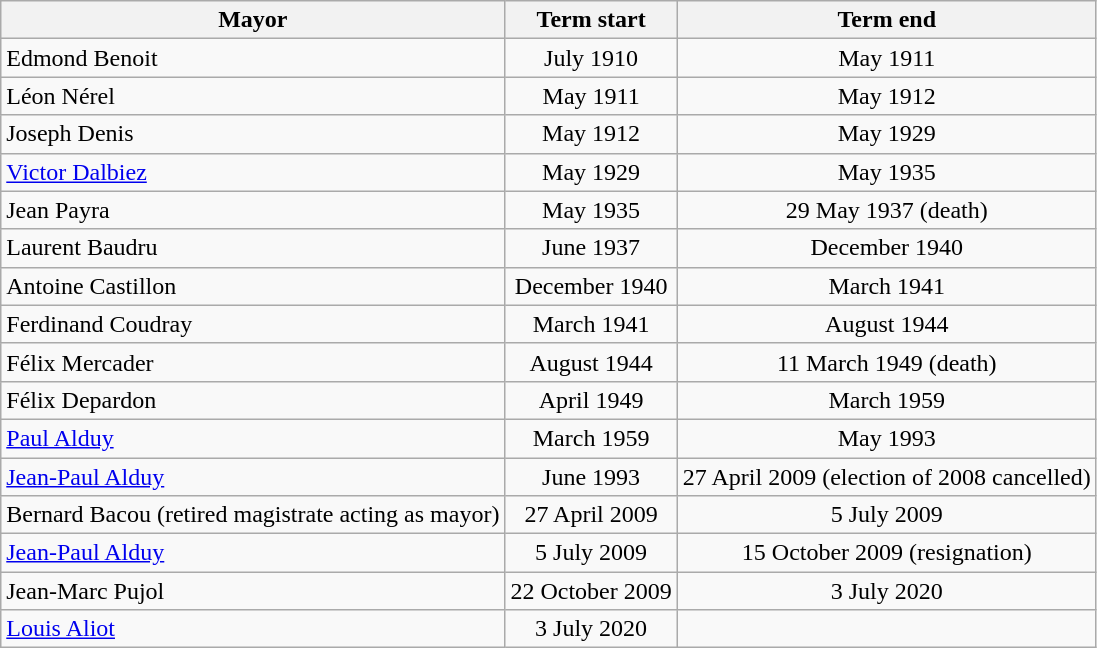<table class="wikitable">
<tr>
<th>Mayor</th>
<th>Term start</th>
<th>Term end</th>
</tr>
<tr>
<td>Edmond Benoit</td>
<td align=center>July 1910</td>
<td align=center>May 1911</td>
</tr>
<tr>
<td>Léon Nérel</td>
<td align=center>May 1911</td>
<td align=center>May 1912</td>
</tr>
<tr>
<td>Joseph Denis</td>
<td align=center>May 1912</td>
<td align=center>May 1929</td>
</tr>
<tr>
<td><a href='#'>Victor Dalbiez</a></td>
<td align=center>May 1929</td>
<td align=center>May 1935</td>
</tr>
<tr>
<td>Jean Payra</td>
<td align=center>May 1935</td>
<td align=center>29 May 1937 (death)</td>
</tr>
<tr>
<td>Laurent Baudru</td>
<td align=center>June 1937</td>
<td align=center>December 1940</td>
</tr>
<tr>
<td>Antoine Castillon</td>
<td align=center>December 1940</td>
<td align=center>March 1941</td>
</tr>
<tr>
<td>Ferdinand Coudray</td>
<td align=center>March 1941</td>
<td align=center>August 1944</td>
</tr>
<tr>
<td>Félix Mercader</td>
<td align=center>August 1944</td>
<td align=center>11 March 1949 (death)</td>
</tr>
<tr>
<td>Félix Depardon</td>
<td align=center>April 1949</td>
<td align=center>March 1959</td>
</tr>
<tr>
<td><a href='#'>Paul Alduy</a></td>
<td align=center>March 1959</td>
<td align=center>May 1993</td>
</tr>
<tr>
<td><a href='#'>Jean-Paul Alduy</a></td>
<td align=center>June 1993</td>
<td align=center>27 April 2009 (election of 2008 cancelled)</td>
</tr>
<tr>
<td>Bernard Bacou (retired magistrate acting as mayor)</td>
<td align=center>27 April 2009</td>
<td align=center>5 July 2009</td>
</tr>
<tr>
<td><a href='#'>Jean-Paul Alduy</a></td>
<td align=center>5 July 2009</td>
<td align=center>15 October 2009 (resignation)</td>
</tr>
<tr>
<td>Jean-Marc Pujol</td>
<td align=center>22 October 2009</td>
<td align=center>3 July 2020</td>
</tr>
<tr>
<td><a href='#'>Louis Aliot</a></td>
<td align=center>3 July 2020</td>
<td align=center></td>
</tr>
</table>
